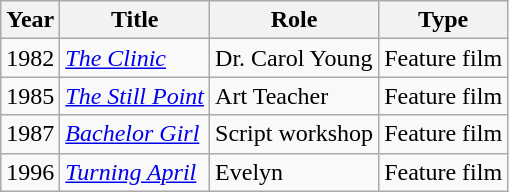<table class="wikitable sortable plainrowheaders">
<tr>
<th>Year</th>
<th>Title</th>
<th>Role</th>
<th>Type</th>
</tr>
<tr>
<td>1982</td>
<td><em><a href='#'>The Clinic</a></em></td>
<td>Dr. Carol Young</td>
<td>Feature film</td>
</tr>
<tr>
<td>1985</td>
<td><em><a href='#'>The Still Point</a></em></td>
<td>Art Teacher</td>
<td>Feature film</td>
</tr>
<tr>
<td>1987</td>
<td><em><a href='#'>Bachelor Girl</a></em></td>
<td>Script workshop</td>
<td>Feature film</td>
</tr>
<tr>
<td>1996</td>
<td><em><a href='#'>Turning April</a></em></td>
<td>Evelyn</td>
<td>Feature film</td>
</tr>
</table>
